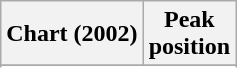<table class="wikitable sortable plainrowheaders" style="text-align:center;">
<tr>
<th scope="col">Chart (2002)</th>
<th scope="col">Peak<br>position</th>
</tr>
<tr>
</tr>
<tr>
</tr>
<tr>
</tr>
<tr>
</tr>
<tr>
</tr>
</table>
